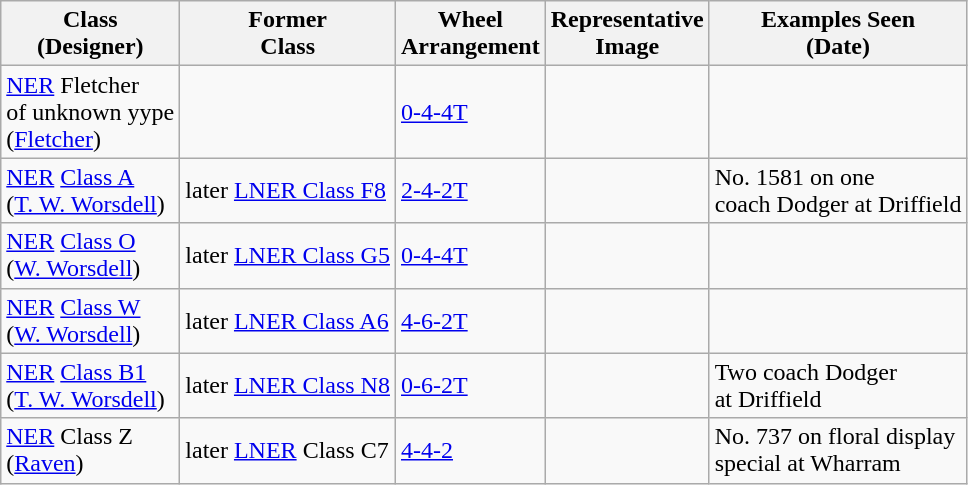<table class="wikitable">
<tr>
<th>Class<br>(Designer)</th>
<th>Former<br>Class</th>
<th>Wheel<br>Arrangement</th>
<th>Representative<br>Image</th>
<th>Examples Seen<br>(Date)</th>
</tr>
<tr>
<td><a href='#'>NER</a> Fletcher <br>of unknown yype<br>(<a href='#'>Fletcher</a>)</td>
<td></td>
<td><a href='#'>0-4-4T</a></td>
<td></td>
<td></td>
</tr>
<tr>
<td><a href='#'>NER</a> <a href='#'>Class A</a><br>(<a href='#'>T. W. Worsdell</a>)</td>
<td>later <a href='#'>LNER Class F8</a></td>
<td><a href='#'>2-4-2T</a></td>
<td></td>
<td>No. 1581 on one<br>coach Dodger at Driffield</td>
</tr>
<tr>
<td><a href='#'>NER</a> <a href='#'>Class O</a><br> (<a href='#'>W. Worsdell</a>)</td>
<td>later <a href='#'>LNER Class G5</a></td>
<td><a href='#'>0-4-4T</a></td>
<td></td>
<td></td>
</tr>
<tr>
<td><a href='#'>NER</a> <a href='#'>Class W</a><br> (<a href='#'>W. Worsdell</a>)</td>
<td>later <a href='#'>LNER Class A6</a></td>
<td><a href='#'>4-6-2T</a></td>
<td></td>
<td></td>
</tr>
<tr>
<td><a href='#'>NER</a> <a href='#'>Class B1</a><br> (<a href='#'>T. W. Worsdell</a>)</td>
<td>later <a href='#'>LNER Class N8</a></td>
<td><a href='#'>0-6-2T</a></td>
<td></td>
<td>Two coach Dodger<br>at Driffield</td>
</tr>
<tr>
<td><a href='#'>NER</a> Class Z<br> (<a href='#'>Raven</a>)</td>
<td>later <a href='#'>LNER</a> Class C7</td>
<td><a href='#'>4-4-2</a></td>
<td></td>
<td>No. 737 on floral display<br>special at Wharram</td>
</tr>
</table>
